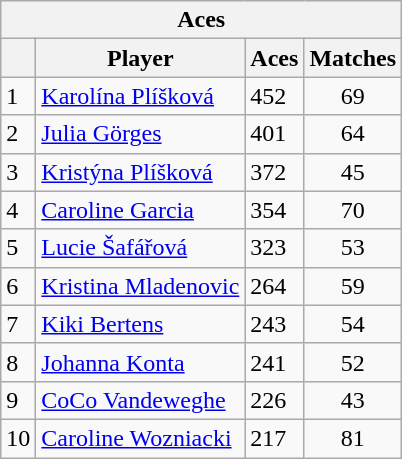<table class="wikitable">
<tr>
<th colspan=4>Aces</th>
</tr>
<tr>
<th></th>
<th>Player</th>
<th>Aces</th>
<th>Matches</th>
</tr>
<tr>
<td>1</td>
<td> <a href='#'>Karolína Plíšková</a></td>
<td>452</td>
<td align=center>69</td>
</tr>
<tr>
<td>2</td>
<td> <a href='#'>Julia Görges</a></td>
<td>401</td>
<td align=center>64</td>
</tr>
<tr>
<td>3</td>
<td> <a href='#'>Kristýna Plíšková</a></td>
<td>372</td>
<td align=center>45</td>
</tr>
<tr>
<td>4</td>
<td> <a href='#'>Caroline Garcia</a></td>
<td>354</td>
<td align=center>70</td>
</tr>
<tr>
<td>5</td>
<td> <a href='#'>Lucie Šafářová</a></td>
<td>323</td>
<td align=center>53</td>
</tr>
<tr>
<td>6</td>
<td> <a href='#'>Kristina Mladenovic</a></td>
<td>264</td>
<td align=center>59</td>
</tr>
<tr>
<td>7</td>
<td> <a href='#'>Kiki Bertens</a></td>
<td>243</td>
<td align=center>54</td>
</tr>
<tr>
<td>8</td>
<td> <a href='#'>Johanna Konta</a></td>
<td>241</td>
<td align=center>52</td>
</tr>
<tr>
<td>9</td>
<td> <a href='#'>CoCo Vandeweghe</a></td>
<td>226</td>
<td align=center>43</td>
</tr>
<tr>
<td>10</td>
<td> <a href='#'>Caroline Wozniacki</a></td>
<td>217</td>
<td align=center>81</td>
</tr>
</table>
